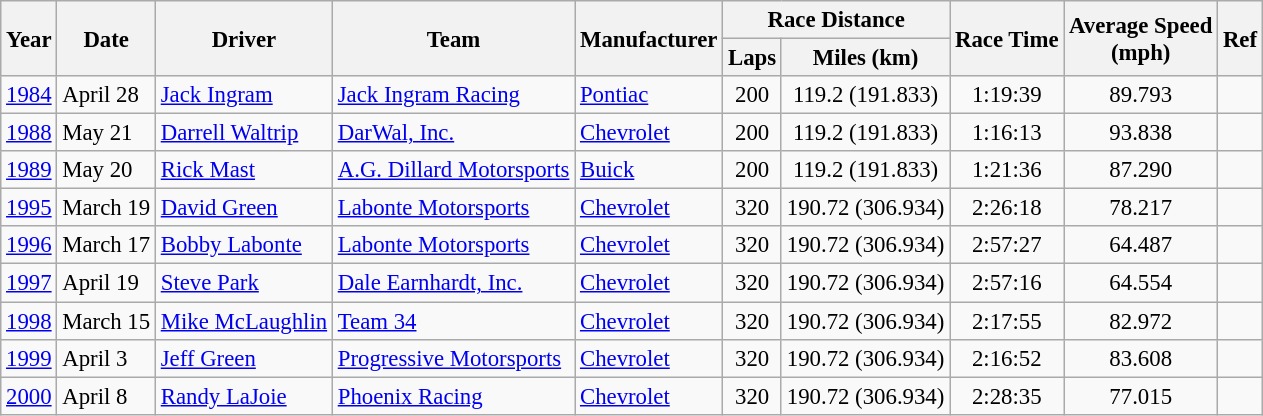<table class="wikitable" style="font-size: 95%;">
<tr>
<th rowspan="2">Year</th>
<th rowspan="2">Date</th>
<th rowspan="2">Driver</th>
<th rowspan="2">Team</th>
<th rowspan="2">Manufacturer</th>
<th colspan="2">Race Distance</th>
<th rowspan="2">Race Time</th>
<th rowspan="2">Average Speed<br>(mph)</th>
<th rowspan="2">Ref</th>
</tr>
<tr>
<th>Laps</th>
<th>Miles (km)</th>
</tr>
<tr>
<td><a href='#'>1984</a></td>
<td>April 28</td>
<td><a href='#'>Jack Ingram</a></td>
<td><a href='#'>Jack Ingram Racing</a></td>
<td><a href='#'>Pontiac</a></td>
<td align="center">200</td>
<td align="center">119.2 (191.833)</td>
<td align="center">1:19:39</td>
<td align="center">89.793</td>
<td align="center"></td>
</tr>
<tr>
<td><a href='#'>1988</a></td>
<td>May 21</td>
<td><a href='#'>Darrell Waltrip</a></td>
<td><a href='#'>DarWal, Inc.</a></td>
<td><a href='#'>Chevrolet</a></td>
<td align="center">200</td>
<td align="center">119.2 (191.833)</td>
<td align="center">1:16:13</td>
<td align="center">93.838</td>
<td align="center"></td>
</tr>
<tr>
<td><a href='#'>1989</a></td>
<td>May 20</td>
<td><a href='#'>Rick Mast</a></td>
<td><a href='#'>A.G. Dillard Motorsports</a></td>
<td><a href='#'>Buick</a></td>
<td align="center">200</td>
<td align="center">119.2 (191.833)</td>
<td align="center">1:21:36</td>
<td align="center">87.290</td>
<td align="center"></td>
</tr>
<tr>
<td><a href='#'>1995</a></td>
<td>March 19</td>
<td><a href='#'>David Green</a></td>
<td><a href='#'>Labonte Motorsports</a></td>
<td><a href='#'>Chevrolet</a></td>
<td align="center">320</td>
<td align="center">190.72 (306.934)</td>
<td align="center">2:26:18</td>
<td align="center">78.217</td>
<td align="center"></td>
</tr>
<tr>
<td><a href='#'>1996</a></td>
<td>March 17</td>
<td><a href='#'>Bobby Labonte</a></td>
<td><a href='#'>Labonte Motorsports</a></td>
<td><a href='#'>Chevrolet</a></td>
<td align="center">320</td>
<td align="center">190.72 (306.934)</td>
<td align="center">2:57:27</td>
<td align="center">64.487</td>
<td align="center"></td>
</tr>
<tr>
<td><a href='#'>1997</a></td>
<td>April 19</td>
<td><a href='#'>Steve Park</a></td>
<td><a href='#'>Dale Earnhardt, Inc.</a></td>
<td><a href='#'>Chevrolet</a></td>
<td align="center">320</td>
<td align="center">190.72 (306.934)</td>
<td align="center">2:57:16</td>
<td align="center">64.554</td>
<td align="center"></td>
</tr>
<tr>
<td><a href='#'>1998</a></td>
<td>March 15</td>
<td><a href='#'>Mike McLaughlin</a></td>
<td><a href='#'>Team 34</a></td>
<td><a href='#'>Chevrolet</a></td>
<td align="center">320</td>
<td align="center">190.72 (306.934)</td>
<td align="center">2:17:55</td>
<td align="center">82.972</td>
<td align="center"></td>
</tr>
<tr>
<td><a href='#'>1999</a></td>
<td>April 3</td>
<td><a href='#'>Jeff Green</a></td>
<td><a href='#'>Progressive Motorsports</a></td>
<td><a href='#'>Chevrolet</a></td>
<td align="center">320</td>
<td align="center">190.72 (306.934)</td>
<td align="center">2:16:52</td>
<td align="center">83.608</td>
<td align="center"></td>
</tr>
<tr>
<td><a href='#'>2000</a></td>
<td>April 8</td>
<td><a href='#'>Randy LaJoie</a></td>
<td><a href='#'>Phoenix Racing</a></td>
<td><a href='#'>Chevrolet</a></td>
<td align="center">320</td>
<td align="center">190.72 (306.934)</td>
<td align="center">2:28:35</td>
<td align="center">77.015</td>
<td align="center"></td>
</tr>
</table>
